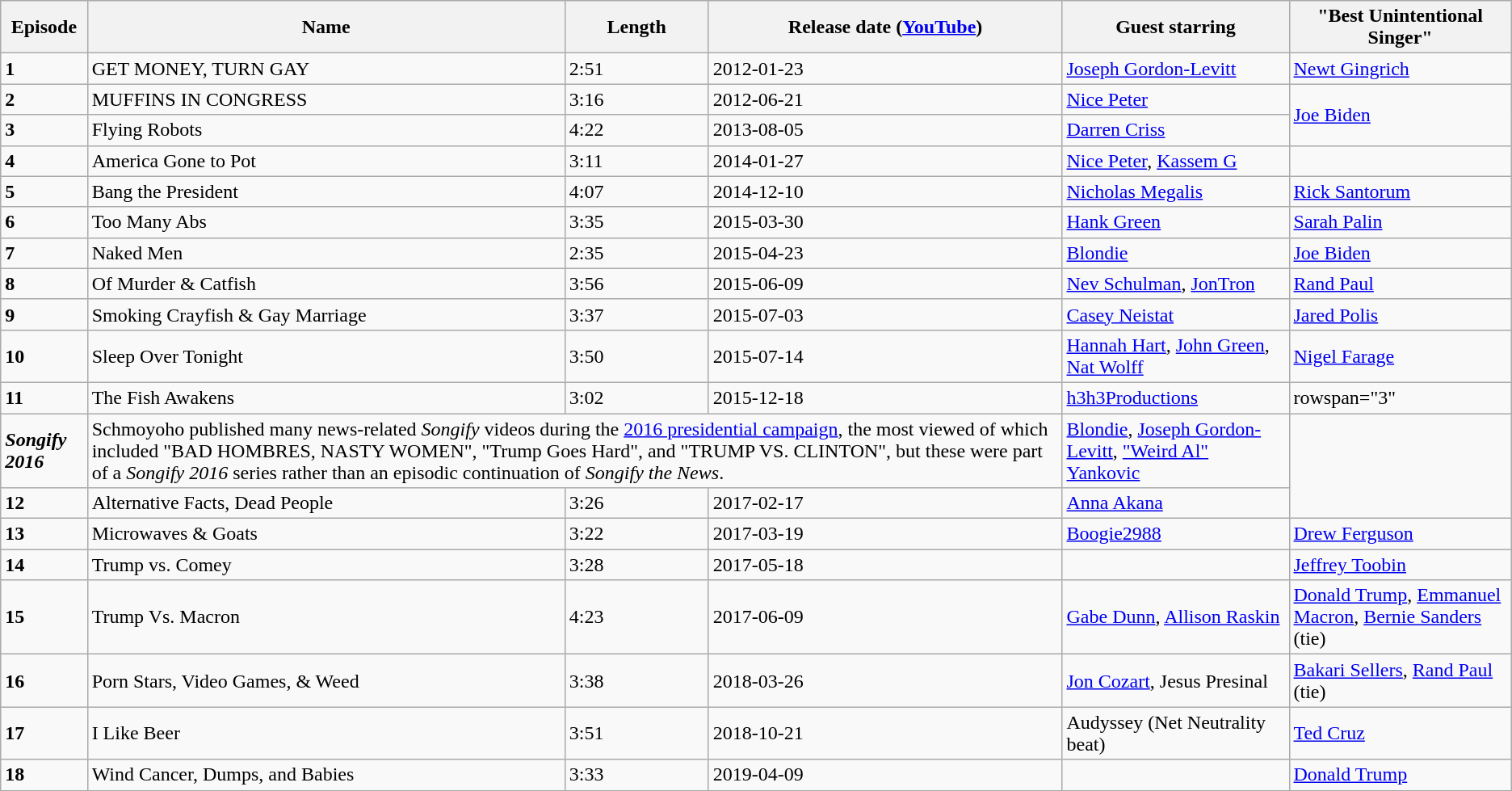<table class="wikitable sortable">
<tr>
<th>Episode</th>
<th>Name</th>
<th>Length</th>
<th>Release date (<a href='#'>YouTube</a>)</th>
<th>Guest starring</th>
<th>"Best Unintentional Singer"</th>
</tr>
<tr>
<td><strong>1</strong></td>
<td>GET MONEY, TURN GAY</td>
<td>2:51</td>
<td>2012-01-23</td>
<td><a href='#'>Joseph Gordon-Levitt</a></td>
<td><a href='#'>Newt Gingrich</a></td>
</tr>
<tr>
<td><strong>2</strong></td>
<td>MUFFINS IN CONGRESS</td>
<td>3:16</td>
<td>2012-06-21</td>
<td><a href='#'>Nice Peter</a></td>
<td rowspan="2"><a href='#'>Joe Biden</a></td>
</tr>
<tr>
<td><strong>3</strong></td>
<td>Flying Robots</td>
<td>4:22</td>
<td>2013-08-05</td>
<td><a href='#'>Darren Criss</a></td>
</tr>
<tr>
<td><strong>4</strong></td>
<td>America Gone to Pot</td>
<td>3:11</td>
<td>2014-01-27</td>
<td><a href='#'>Nice Peter</a>, <a href='#'>Kassem G</a></td>
<td></td>
</tr>
<tr>
<td><strong>5</strong></td>
<td>Bang the President</td>
<td>4:07</td>
<td>2014-12-10</td>
<td><a href='#'>Nicholas Megalis</a></td>
<td><a href='#'>Rick Santorum</a></td>
</tr>
<tr>
<td><strong>6</strong></td>
<td>Too Many Abs</td>
<td>3:35</td>
<td>2015-03-30</td>
<td><a href='#'>Hank Green</a></td>
<td><a href='#'>Sarah Palin</a></td>
</tr>
<tr>
<td><strong>7</strong></td>
<td>Naked Men</td>
<td>2:35</td>
<td>2015-04-23</td>
<td><a href='#'>Blondie</a></td>
<td><a href='#'>Joe Biden</a></td>
</tr>
<tr>
<td><strong>8</strong></td>
<td>Of Murder & Catfish</td>
<td>3:56</td>
<td>2015-06-09</td>
<td><a href='#'>Nev Schulman</a>, <a href='#'>JonTron</a></td>
<td><a href='#'>Rand Paul</a></td>
</tr>
<tr>
<td><strong>9</strong></td>
<td>Smoking Crayfish & Gay Marriage</td>
<td>3:37</td>
<td>2015-07-03</td>
<td><a href='#'>Casey Neistat</a></td>
<td><a href='#'>Jared Polis</a></td>
</tr>
<tr>
<td><strong>10</strong></td>
<td>Sleep Over Tonight</td>
<td>3:50</td>
<td>2015-07-14</td>
<td><a href='#'>Hannah Hart</a>, <a href='#'>John Green</a>, <a href='#'>Nat Wolff</a></td>
<td><a href='#'>Nigel Farage</a></td>
</tr>
<tr>
<td><strong>11</strong></td>
<td>The Fish Awakens</td>
<td>3:02</td>
<td>2015-12-18</td>
<td><a href='#'>h3h3Productions</a></td>
<td>rowspan="3" </td>
</tr>
<tr>
<td><strong><em>Songify 2016</em></strong></td>
<td colspan="3">Schmoyoho published many news-related <em>Songify</em> videos during the <a href='#'>2016 presidential campaign</a>, the most viewed of which included "BAD HOMBRES, NASTY WOMEN", "Trump Goes Hard", and "TRUMP VS. CLINTON", but these were part of a <em>Songify 2016</em> series rather than an episodic continuation of <em>Songify the News</em>.</td>
<td><a href='#'>Blondie</a>, <a href='#'>Joseph Gordon-Levitt</a>, <a href='#'>"Weird Al" Yankovic</a></td>
</tr>
<tr>
<td><strong>12</strong></td>
<td>Alternative Facts, Dead People</td>
<td>3:26</td>
<td>2017-02-17</td>
<td><a href='#'>Anna Akana</a></td>
</tr>
<tr>
<td><strong>13</strong></td>
<td>Microwaves & Goats</td>
<td>3:22</td>
<td>2017-03-19</td>
<td><a href='#'>Boogie2988</a></td>
<td><a href='#'>Drew Ferguson</a></td>
</tr>
<tr>
<td><strong>14</strong></td>
<td>Trump vs. Comey</td>
<td>3:28</td>
<td>2017-05-18</td>
<td></td>
<td><a href='#'>Jeffrey Toobin</a></td>
</tr>
<tr>
<td><strong>15</strong></td>
<td>Trump Vs. Macron</td>
<td>4:23</td>
<td>2017-06-09</td>
<td><a href='#'>Gabe Dunn</a>, <a href='#'>Allison Raskin</a></td>
<td><a href='#'>Donald Trump</a>, <a href='#'>Emmanuel Macron</a>, <a href='#'>Bernie Sanders</a> (tie)</td>
</tr>
<tr>
<td><strong>16</strong></td>
<td>Porn Stars, Video Games, & Weed</td>
<td>3:38</td>
<td>2018-03-26</td>
<td><a href='#'>Jon Cozart</a>, Jesus Presinal</td>
<td><a href='#'>Bakari Sellers</a>, <a href='#'>Rand Paul</a> (tie)</td>
</tr>
<tr>
<td><strong>17</strong></td>
<td>I Like Beer</td>
<td>3:51</td>
<td>2018-10-21</td>
<td>Audyssey (Net Neutrality beat)</td>
<td><a href='#'>Ted Cruz</a></td>
</tr>
<tr>
<td><strong>18</strong></td>
<td>Wind Cancer, Dumps, and Babies</td>
<td>3:33</td>
<td>2019-04-09</td>
<td></td>
<td><a href='#'>Donald Trump</a></td>
</tr>
</table>
